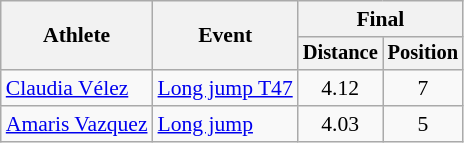<table class=wikitable style="font-size:90%">
<tr>
<th rowspan="2">Athlete</th>
<th rowspan="2">Event</th>
<th colspan="2">Final</th>
</tr>
<tr style="font-size:95%">
<th>Distance</th>
<th>Position</th>
</tr>
<tr align=center>
<td align=left><a href='#'>Claudia Vélez</a></td>
<td align=left><a href='#'>Long jump T47</a></td>
<td>4.12</td>
<td>7</td>
</tr>
<tr align=center>
<td align=left><a href='#'>Amaris Vazquez</a></td>
<td align=left><a href='#'>Long jump </a></td>
<td>4.03</td>
<td>5</td>
</tr>
</table>
